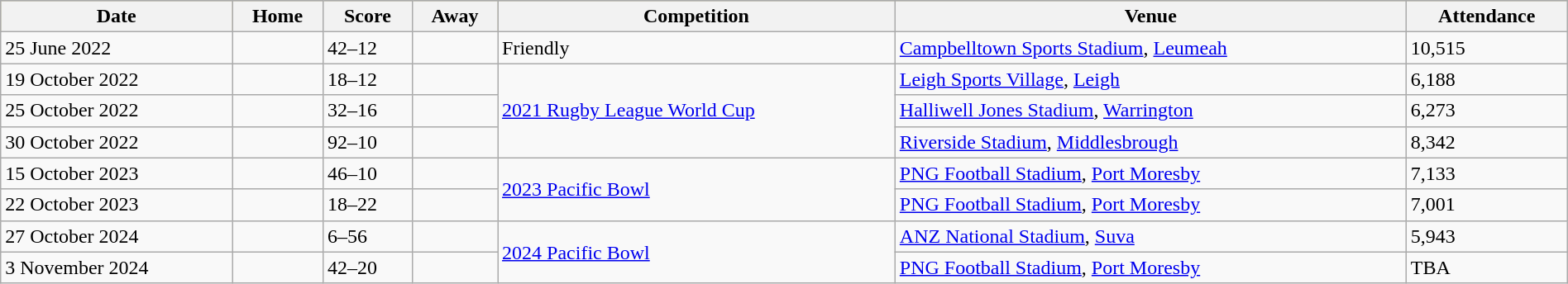<table class="wikitable" width="100%">
<tr bgcolor="#bdb76b">
<th>Date</th>
<th>Home</th>
<th>Score</th>
<th>Away</th>
<th>Competition</th>
<th>Venue</th>
<th>Attendance</th>
</tr>
<tr>
<td>25 June 2022</td>
<td></td>
<td>42–12</td>
<td></td>
<td>Friendly</td>
<td> <a href='#'>Campbelltown Sports Stadium</a>, <a href='#'>Leumeah</a></td>
<td>10,515</td>
</tr>
<tr>
<td>19 October 2022</td>
<td></td>
<td>18–12</td>
<td></td>
<td rowspan="3"><a href='#'>2021 Rugby League World Cup</a></td>
<td> <a href='#'>Leigh Sports Village</a>, <a href='#'>Leigh</a></td>
<td>6,188</td>
</tr>
<tr>
<td>25 October 2022</td>
<td></td>
<td>32–16</td>
<td></td>
<td> <a href='#'>Halliwell Jones Stadium</a>, <a href='#'>Warrington</a></td>
<td>6,273</td>
</tr>
<tr>
<td>30 October 2022</td>
<td></td>
<td>92–10</td>
<td></td>
<td> <a href='#'>Riverside Stadium</a>, <a href='#'>Middlesbrough</a></td>
<td>8,342</td>
</tr>
<tr>
<td>15 October 2023</td>
<td></td>
<td>46–10</td>
<td></td>
<td rowspan="2"><a href='#'>2023 Pacific Bowl</a></td>
<td> <a href='#'>PNG Football Stadium</a>, <a href='#'>Port Moresby</a></td>
<td>7,133</td>
</tr>
<tr>
<td>22 October 2023</td>
<td></td>
<td>18–22</td>
<td></td>
<td> <a href='#'>PNG Football Stadium</a>, <a href='#'>Port Moresby</a></td>
<td>7,001</td>
</tr>
<tr>
<td>27 October 2024</td>
<td></td>
<td>6–56</td>
<td></td>
<td rowspan="2"><a href='#'>2024 Pacific Bowl</a></td>
<td> <a href='#'>ANZ National Stadium</a>, <a href='#'>Suva</a></td>
<td>5,943</td>
</tr>
<tr>
<td>3 November 2024</td>
<td></td>
<td>42–20</td>
<td></td>
<td> <a href='#'>PNG Football Stadium</a>, <a href='#'>Port Moresby</a></td>
<td>TBA</td>
</tr>
</table>
